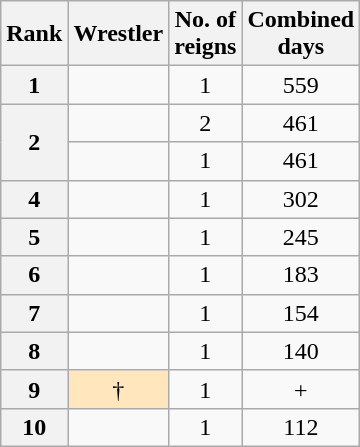<table class="wikitable sortable" style="text-align: center">
<tr>
<th>Rank</th>
<th>Wrestler</th>
<th>No. of<br>reigns</th>
<th>Combined<br>days</th>
</tr>
<tr>
<th>1</th>
<td></td>
<td>1</td>
<td>559</td>
</tr>
<tr>
<th rowspan="2">2</th>
<td></td>
<td>2</td>
<td>461</td>
</tr>
<tr>
<td></td>
<td>1</td>
<td>461</td>
</tr>
<tr>
<th>4</th>
<td></td>
<td>1</td>
<td>302</td>
</tr>
<tr>
<th>5</th>
<td></td>
<td>1</td>
<td>245</td>
</tr>
<tr>
<th>6</th>
<td></td>
<td>1</td>
<td>183</td>
</tr>
<tr>
<th>7</th>
<td></td>
<td>1</td>
<td>154</td>
</tr>
<tr>
<th>8</th>
<td></td>
<td>1</td>
<td>140</td>
</tr>
<tr>
<th>9</th>
<td style="background-color: #ffe6bd;"> †</td>
<td>1</td>
<td>+</td>
</tr>
<tr>
<th>10</th>
<td></td>
<td>1</td>
<td>112</td>
</tr>
</table>
